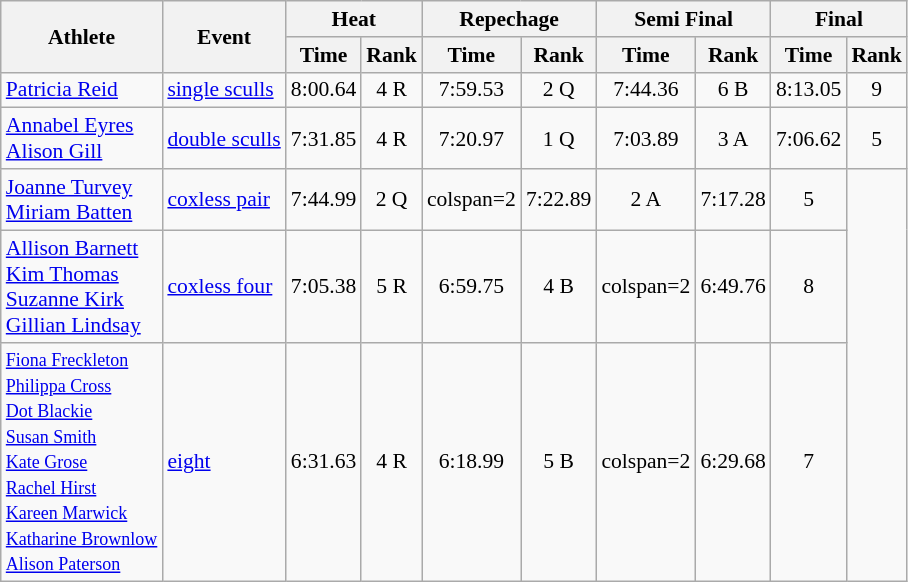<table class=wikitable style="font-size:90%">
<tr>
<th rowspan="2">Athlete</th>
<th rowspan="2">Event</th>
<th colspan="2">Heat</th>
<th colspan="2">Repechage</th>
<th colspan="2">Semi Final</th>
<th colspan="2">Final</th>
</tr>
<tr>
<th>Time</th>
<th>Rank</th>
<th>Time</th>
<th>Rank</th>
<th>Time</th>
<th>Rank</th>
<th>Time</th>
<th>Rank</th>
</tr>
<tr style="text-align:center">
<td style="text-align:left"><a href='#'>Patricia Reid</a></td>
<td style="text-align:left"><a href='#'>single sculls</a></td>
<td>8:00.64</td>
<td>4 R</td>
<td>7:59.53</td>
<td>2 Q</td>
<td>7:44.36</td>
<td>6 B</td>
<td>8:13.05</td>
<td>9</td>
</tr>
<tr style="text-align:center">
<td style="text-align:left"><a href='#'>Annabel Eyres</a><br><a href='#'>Alison Gill</a></td>
<td style="text-align:left"><a href='#'>double sculls</a></td>
<td>7:31.85</td>
<td>4 R</td>
<td>7:20.97</td>
<td>1 Q</td>
<td>7:03.89</td>
<td>3 A</td>
<td>7:06.62</td>
<td>5</td>
</tr>
<tr style="text-align:center">
<td style="text-align:left"><a href='#'>Joanne Turvey</a><br><a href='#'>Miriam Batten</a></td>
<td style="text-align:left"><a href='#'>coxless pair</a></td>
<td>7:44.99</td>
<td>2 Q</td>
<td>colspan=2</td>
<td>7:22.89</td>
<td>2 A</td>
<td>7:17.28</td>
<td>5</td>
</tr>
<tr style="text-align:center">
<td style="text-align:left"><a href='#'>Allison Barnett</a><br><a href='#'>Kim Thomas</a><br><a href='#'>Suzanne Kirk</a><br><a href='#'>Gillian Lindsay</a></td>
<td style="text-align:left"><a href='#'>coxless four</a></td>
<td>7:05.38</td>
<td>5 R</td>
<td>6:59.75</td>
<td>4 B</td>
<td>colspan=2</td>
<td>6:49.76</td>
<td>8</td>
</tr>
<tr style="text-align:center">
<td style="text-align:left"><small><a href='#'>Fiona Freckleton</a><br><a href='#'>Philippa Cross</a><br><a href='#'>Dot Blackie</a><br><a href='#'>Susan Smith</a><br><a href='#'>Kate Grose</a><br><a href='#'>Rachel Hirst</a><br><a href='#'>Kareen Marwick</a><br><a href='#'>Katharine Brownlow</a><br><a href='#'>Alison Paterson</a></small></td>
<td style="text-align:left"><a href='#'>eight</a></td>
<td>6:31.63</td>
<td>4 R</td>
<td>6:18.99</td>
<td>5 B</td>
<td>colspan=2</td>
<td>6:29.68</td>
<td>7</td>
</tr>
</table>
